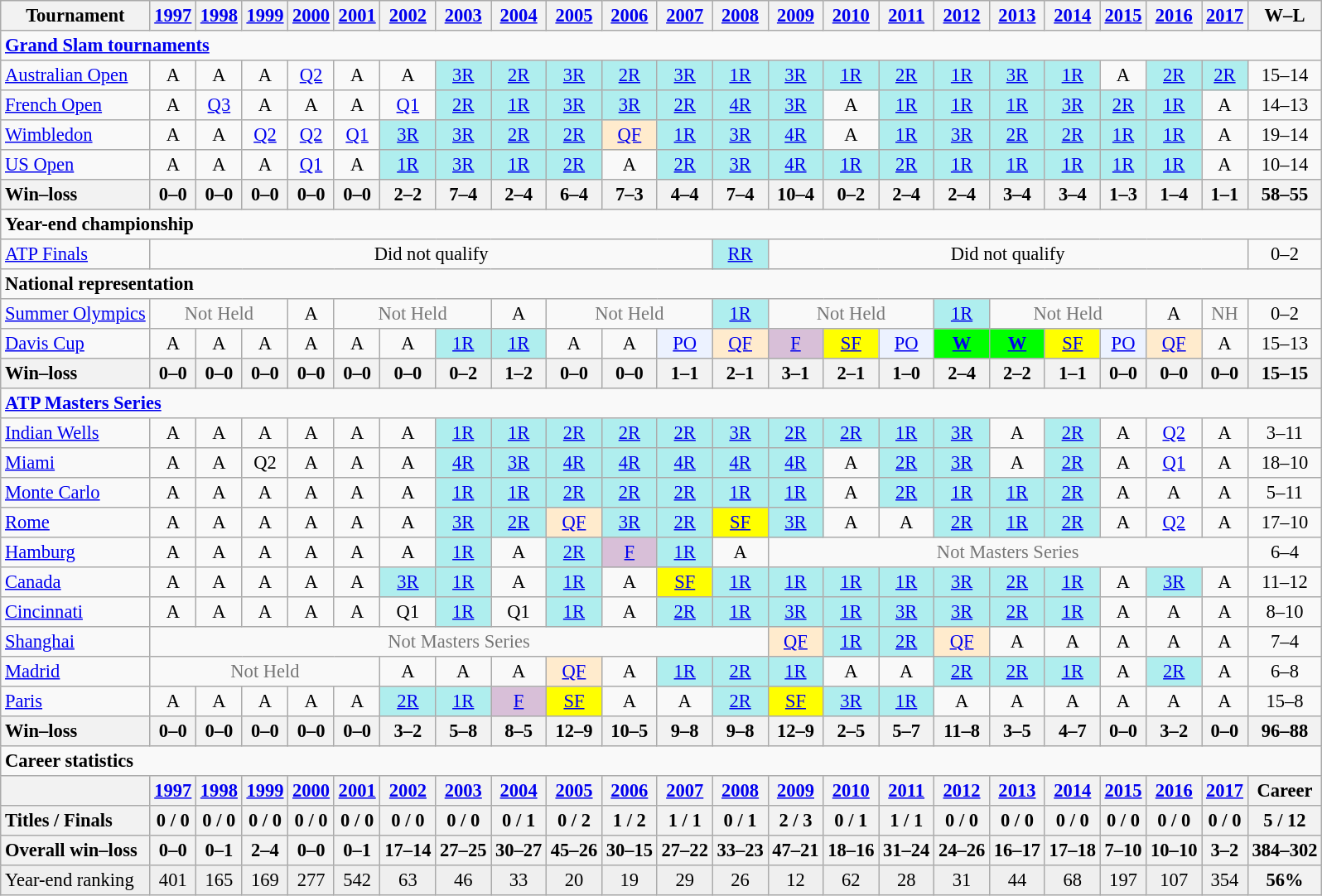<table class=wikitable style=text-align:center;font-size:94%>
<tr>
<th>Tournament</th>
<th><a href='#'>1997</a></th>
<th><a href='#'>1998</a></th>
<th><a href='#'>1999</a></th>
<th><a href='#'>2000</a></th>
<th><a href='#'>2001</a></th>
<th><a href='#'>2002</a></th>
<th><a href='#'>2003</a></th>
<th><a href='#'>2004</a></th>
<th><a href='#'>2005</a></th>
<th><a href='#'>2006</a></th>
<th><a href='#'>2007</a></th>
<th><a href='#'>2008</a></th>
<th><a href='#'>2009</a></th>
<th><a href='#'>2010</a></th>
<th><a href='#'>2011</a></th>
<th><a href='#'>2012</a></th>
<th><a href='#'>2013</a></th>
<th><a href='#'>2014</a></th>
<th><a href='#'>2015</a></th>
<th><a href='#'>2016</a></th>
<th><a href='#'>2017</a></th>
<th>W–L</th>
</tr>
<tr>
<td colspan=23 align=left><strong><a href='#'>Grand Slam tournaments</a></strong></td>
</tr>
<tr>
<td align=left><a href='#'>Australian Open</a></td>
<td>A</td>
<td>A</td>
<td>A</td>
<td><a href='#'>Q2</a></td>
<td>A</td>
<td>A</td>
<td bgcolor=afeeee><a href='#'>3R</a></td>
<td bgcolor=afeeee><a href='#'>2R</a></td>
<td bgcolor=afeeee><a href='#'>3R</a></td>
<td bgcolor=afeeee><a href='#'>2R</a></td>
<td bgcolor=afeeee><a href='#'>3R</a></td>
<td bgcolor=afeeee><a href='#'>1R</a></td>
<td bgcolor=afeeee><a href='#'>3R</a></td>
<td bgcolor=afeeee><a href='#'>1R</a></td>
<td bgcolor=afeeee><a href='#'>2R</a></td>
<td bgcolor=afeeee><a href='#'>1R</a></td>
<td bgcolor=afeeee><a href='#'>3R</a></td>
<td bgcolor=afeeee><a href='#'>1R</a></td>
<td>A</td>
<td bgcolor=afeeee><a href='#'>2R</a></td>
<td bgcolor=afeeee><a href='#'>2R</a></td>
<td>15–14</td>
</tr>
<tr>
<td align=left><a href='#'>French Open</a></td>
<td>A</td>
<td><a href='#'>Q3</a></td>
<td>A</td>
<td>A</td>
<td>A</td>
<td><a href='#'>Q1</a></td>
<td bgcolor=afeeee><a href='#'>2R</a></td>
<td bgcolor=afeeee><a href='#'>1R</a></td>
<td bgcolor=afeeee><a href='#'>3R</a></td>
<td bgcolor=afeeee><a href='#'>3R</a></td>
<td bgcolor=afeeee><a href='#'>2R</a></td>
<td bgcolor=afeeee><a href='#'>4R</a></td>
<td bgcolor=afeeee><a href='#'>3R</a></td>
<td>A</td>
<td bgcolor=afeeee><a href='#'>1R</a></td>
<td bgcolor=afeeee><a href='#'>1R</a></td>
<td bgcolor=afeeee><a href='#'>1R</a></td>
<td bgcolor=afeeee><a href='#'>3R</a></td>
<td bgcolor=afeeee><a href='#'>2R</a></td>
<td bgcolor=afeeee><a href='#'>1R</a></td>
<td>A</td>
<td>14–13</td>
</tr>
<tr>
<td align=left><a href='#'>Wimbledon</a></td>
<td>A</td>
<td>A</td>
<td><a href='#'>Q2</a></td>
<td><a href='#'>Q2</a></td>
<td><a href='#'>Q1</a></td>
<td bgcolor=afeeee><a href='#'>3R</a></td>
<td bgcolor=afeeee><a href='#'>3R</a></td>
<td bgcolor=afeeee><a href='#'>2R</a></td>
<td bgcolor=afeeee><a href='#'>2R</a></td>
<td bgcolor=ffebcd><a href='#'>QF</a></td>
<td bgcolor=afeeee><a href='#'>1R</a></td>
<td bgcolor=afeeee><a href='#'>3R</a></td>
<td bgcolor=afeeee><a href='#'>4R</a></td>
<td>A</td>
<td bgcolor=afeeee><a href='#'>1R</a></td>
<td bgcolor=afeeee><a href='#'>3R</a></td>
<td bgcolor=afeeee><a href='#'>2R</a></td>
<td bgcolor=afeeee><a href='#'>2R</a></td>
<td bgcolor=afeeee><a href='#'>1R</a></td>
<td bgcolor=afeeee><a href='#'>1R</a></td>
<td>A</td>
<td>19–14</td>
</tr>
<tr>
<td align=left><a href='#'>US Open</a></td>
<td>A</td>
<td>A</td>
<td>A</td>
<td><a href='#'>Q1</a></td>
<td>A</td>
<td bgcolor=afeeee><a href='#'>1R</a></td>
<td bgcolor=afeeee><a href='#'>3R</a></td>
<td bgcolor=afeeee><a href='#'>1R</a></td>
<td bgcolor=afeeee><a href='#'>2R</a></td>
<td>A</td>
<td bgcolor=afeeee><a href='#'>2R</a></td>
<td bgcolor=afeeee><a href='#'>3R</a></td>
<td bgcolor=afeeee><a href='#'>4R</a></td>
<td bgcolor=afeeee><a href='#'>1R</a></td>
<td bgcolor=afeeee><a href='#'>2R</a></td>
<td bgcolor=afeeee><a href='#'>1R</a></td>
<td bgcolor=afeeee><a href='#'>1R</a></td>
<td bgcolor=afeeee><a href='#'>1R</a></td>
<td bgcolor=afeeee><a href='#'>1R</a></td>
<td bgcolor=afeeee><a href='#'>1R</a></td>
<td>A</td>
<td>10–14</td>
</tr>
<tr>
<th style=text-align:left>Win–loss</th>
<th>0–0</th>
<th>0–0</th>
<th>0–0</th>
<th>0–0</th>
<th>0–0</th>
<th>2–2</th>
<th>7–4</th>
<th>2–4</th>
<th>6–4</th>
<th>7–3</th>
<th>4–4</th>
<th>7–4</th>
<th>10–4</th>
<th>0–2</th>
<th>2–4</th>
<th>2–4</th>
<th>3–4</th>
<th>3–4</th>
<th>1–3</th>
<th>1–4</th>
<th>1–1</th>
<th>58–55</th>
</tr>
<tr>
<td colspan=23 align=left><strong>Year-end championship</strong></td>
</tr>
<tr>
<td align=left><a href='#'>ATP Finals</a></td>
<td colspan=11>Did not qualify</td>
<td bgcolor=afeeee><a href='#'>RR</a></td>
<td colspan=9>Did not qualify</td>
<td>0–2</td>
</tr>
<tr>
<td colspan=23 align=left><strong>National representation</strong></td>
</tr>
<tr>
<td align=left><a href='#'>Summer Olympics</a></td>
<td colspan="3" style="color:#767676">Not Held</td>
<td>A</td>
<td colspan="3" style="color:#767676">Not Held</td>
<td>A</td>
<td colspan="3" style="color:#767676">Not Held</td>
<td bgcolor=afeeee><a href='#'>1R</a></td>
<td colspan="3" style="color:#767676">Not Held</td>
<td bgcolor=afeeee><a href='#'>1R</a></td>
<td colspan="3" style="color:#767676">Not Held</td>
<td>A</td>
<td style="color:#767676">NH</td>
<td>0–2</td>
</tr>
<tr>
<td align="left"><a href='#'>Davis Cup</a></td>
<td>A</td>
<td>A</td>
<td>A</td>
<td>A</td>
<td>A</td>
<td>A</td>
<td bgcolor=afeeee><a href='#'>1R</a></td>
<td bgcolor=afeeee><a href='#'>1R</a></td>
<td>A</td>
<td>A</td>
<td bgcolor=ecf2ff><a href='#'>PO</a></td>
<td bgcolor=ffebcd><a href='#'>QF</a></td>
<td bgcolor=thistle><a href='#'>F</a></td>
<td bgcolor=yellow><a href='#'>SF</a></td>
<td bgcolor=ecf2ff><a href='#'>PO</a></td>
<td bgcolor=lime><a href='#'><strong>W</strong></a></td>
<td bgcolor=lime><a href='#'><strong>W</strong></a></td>
<td bgcolor=yellow><a href='#'>SF</a></td>
<td bgcolor=ecf2ff><a href='#'>PO</a></td>
<td bgcolor=ffebcd><a href='#'>QF</a></td>
<td>A</td>
<td>15–13</td>
</tr>
<tr>
<th style="text-align:left">Win–loss</th>
<th>0–0</th>
<th>0–0</th>
<th>0–0</th>
<th>0–0</th>
<th>0–0</th>
<th>0–0</th>
<th>0–2</th>
<th>1–2</th>
<th>0–0</th>
<th>0–0</th>
<th>1–1</th>
<th>2–1</th>
<th>3–1</th>
<th>2–1</th>
<th>1–0</th>
<th>2–4</th>
<th>2–2</th>
<th>1–1</th>
<th>0–0</th>
<th>0–0</th>
<th>0–0</th>
<th>15–15</th>
</tr>
<tr>
<td colspan=23 align=left><strong><a href='#'>ATP Masters Series</a></strong></td>
</tr>
<tr>
<td align=left><a href='#'>Indian Wells</a></td>
<td>A</td>
<td>A</td>
<td>A</td>
<td>A</td>
<td>A</td>
<td>A</td>
<td bgcolor=afeeee><a href='#'>1R</a></td>
<td bgcolor=afeeee><a href='#'>1R</a></td>
<td bgcolor=afeeee><a href='#'>2R</a></td>
<td bgcolor=afeeee><a href='#'>2R</a></td>
<td bgcolor=afeeee><a href='#'>2R</a></td>
<td bgcolor=afeeee><a href='#'>3R</a></td>
<td bgcolor=afeeee><a href='#'>2R</a></td>
<td bgcolor=afeeee><a href='#'>2R</a></td>
<td bgcolor=afeeee><a href='#'>1R</a></td>
<td bgcolor=afeeee><a href='#'>3R</a></td>
<td>A</td>
<td bgcolor=afeeee><a href='#'>2R</a></td>
<td>A</td>
<td><a href='#'>Q2</a></td>
<td>A</td>
<td>3–11</td>
</tr>
<tr>
<td align=left><a href='#'>Miami</a></td>
<td>A</td>
<td>A</td>
<td>Q2</td>
<td>A</td>
<td>A</td>
<td>A</td>
<td bgcolor=afeeee><a href='#'>4R</a></td>
<td bgcolor=afeeee><a href='#'>3R</a></td>
<td bgcolor=afeeee><a href='#'>4R</a></td>
<td bgcolor=afeeee><a href='#'>4R</a></td>
<td bgcolor=afeeee><a href='#'>4R</a></td>
<td bgcolor=afeeee><a href='#'>4R</a></td>
<td bgcolor=afeeee><a href='#'>4R</a></td>
<td>A</td>
<td bgcolor=afeeee><a href='#'>2R</a></td>
<td bgcolor=afeeee><a href='#'>3R</a></td>
<td>A</td>
<td bgcolor=afeeee><a href='#'>2R</a></td>
<td>A</td>
<td><a href='#'>Q1</a></td>
<td>A</td>
<td>18–10</td>
</tr>
<tr>
<td align=left><a href='#'>Monte Carlo</a></td>
<td>A</td>
<td>A</td>
<td>A</td>
<td>A</td>
<td>A</td>
<td>A</td>
<td bgcolor=afeeee><a href='#'>1R</a></td>
<td bgcolor=afeeee><a href='#'>1R</a></td>
<td bgcolor=afeeee><a href='#'>2R</a></td>
<td bgcolor=afeeee><a href='#'>2R</a></td>
<td bgcolor=afeeee><a href='#'>2R</a></td>
<td bgcolor=afeeee><a href='#'>1R</a></td>
<td bgcolor=afeeee><a href='#'>1R</a></td>
<td>A</td>
<td bgcolor=afeeee><a href='#'>2R</a></td>
<td bgcolor=afeeee><a href='#'>1R</a></td>
<td bgcolor=afeeee><a href='#'>1R</a></td>
<td bgcolor=afeeee><a href='#'>2R</a></td>
<td>A</td>
<td>A</td>
<td>A</td>
<td>5–11</td>
</tr>
<tr>
<td align=left><a href='#'>Rome</a></td>
<td>A</td>
<td>A</td>
<td>A</td>
<td>A</td>
<td>A</td>
<td>A</td>
<td bgcolor=afeeee><a href='#'>3R</a></td>
<td bgcolor=afeeee><a href='#'>2R</a></td>
<td bgcolor=ffebcd><a href='#'>QF</a></td>
<td bgcolor=afeeee><a href='#'>3R</a></td>
<td bgcolor=afeeee><a href='#'>2R</a></td>
<td bgcolor=yellow><a href='#'>SF</a></td>
<td bgcolor=afeeee><a href='#'>3R</a></td>
<td>A</td>
<td>A</td>
<td bgcolor=afeeee><a href='#'>2R</a></td>
<td bgcolor=afeeee><a href='#'>1R</a></td>
<td bgcolor=afeeee><a href='#'>2R</a></td>
<td>A</td>
<td><a href='#'>Q2</a></td>
<td>A</td>
<td>17–10</td>
</tr>
<tr>
<td align=left><a href='#'>Hamburg</a></td>
<td>A</td>
<td>A</td>
<td>A</td>
<td>A</td>
<td>A</td>
<td>A</td>
<td bgcolor=afeeee><a href='#'>1R</a></td>
<td>A</td>
<td bgcolor=afeeee><a href='#'>2R</a></td>
<td bgcolor=thistle><a href='#'>F</a></td>
<td bgcolor=afeeee><a href='#'>1R</a></td>
<td>A</td>
<td colspan=9 style=color:#767676>Not Masters Series</td>
<td>6–4</td>
</tr>
<tr>
<td align=left><a href='#'>Canada</a></td>
<td>A</td>
<td>A</td>
<td>A</td>
<td>A</td>
<td>A</td>
<td bgcolor=afeeee><a href='#'>3R</a></td>
<td bgcolor=afeeee><a href='#'>1R</a></td>
<td>A</td>
<td bgcolor=afeeee><a href='#'>1R</a></td>
<td>A</td>
<td bgcolor=yellow><a href='#'>SF</a></td>
<td bgcolor=afeeee><a href='#'>1R</a></td>
<td bgcolor=afeeee><a href='#'>1R</a></td>
<td bgcolor=afeeee><a href='#'>1R</a></td>
<td bgcolor=afeeee><a href='#'>1R</a></td>
<td bgcolor=afeeee><a href='#'>3R</a></td>
<td bgcolor=afeeee><a href='#'>2R</a></td>
<td bgcolor=afeeee><a href='#'>1R</a></td>
<td>A</td>
<td bgcolor=afeeee><a href='#'>3R</a></td>
<td>A</td>
<td>11–12</td>
</tr>
<tr>
<td align=left><a href='#'>Cincinnati</a></td>
<td>A</td>
<td>A</td>
<td>A</td>
<td>A</td>
<td>A</td>
<td>Q1</td>
<td bgcolor=afeeee><a href='#'>1R</a></td>
<td>Q1</td>
<td bgcolor=afeeee><a href='#'>1R</a></td>
<td>A</td>
<td bgcolor=afeeee><a href='#'>2R</a></td>
<td bgcolor=afeeee><a href='#'>1R</a></td>
<td bgcolor=afeeee><a href='#'>3R</a></td>
<td bgcolor=afeeee><a href='#'>1R</a></td>
<td bgcolor=afeeee><a href='#'>3R</a></td>
<td bgcolor=afeeee><a href='#'>3R</a></td>
<td bgcolor=afeeee><a href='#'>2R</a></td>
<td bgcolor=afeeee><a href='#'>1R</a></td>
<td>A</td>
<td>A</td>
<td>A</td>
<td>8–10</td>
</tr>
<tr>
<td align=left><a href='#'>Shanghai</a></td>
<td colspan=12 style=color:#767676>Not Masters Series</td>
<td bgcolor=ffebcd><a href='#'>QF</a></td>
<td bgcolor=afeeee><a href='#'>1R</a></td>
<td bgcolor=afeeee><a href='#'>2R</a></td>
<td bgcolor=ffebcd><a href='#'>QF</a></td>
<td>A</td>
<td>A</td>
<td>A</td>
<td>A</td>
<td>A</td>
<td>7–4</td>
</tr>
<tr>
<td align=left><a href='#'>Madrid</a></td>
<td colspan=5 style=color:#767676>Not Held</td>
<td>A</td>
<td>A</td>
<td>A</td>
<td bgcolor=ffebcd><a href='#'>QF</a></td>
<td>A</td>
<td bgcolor=afeeee><a href='#'>1R</a></td>
<td bgcolor=afeeee><a href='#'>2R</a></td>
<td bgcolor=afeeee><a href='#'>1R</a></td>
<td>A</td>
<td>A</td>
<td bgcolor=afeeee><a href='#'>2R</a></td>
<td bgcolor=afeeee><a href='#'>2R</a></td>
<td bgcolor=afeeee><a href='#'>1R</a></td>
<td>A</td>
<td bgcolor=afeeee><a href='#'>2R</a></td>
<td>A</td>
<td>6–8</td>
</tr>
<tr>
<td align=left><a href='#'>Paris</a></td>
<td>A</td>
<td>A</td>
<td>A</td>
<td>A</td>
<td>A</td>
<td bgcolor=afeeee><a href='#'>2R</a></td>
<td bgcolor=afeeee><a href='#'>1R</a></td>
<td bgcolor=thistle><a href='#'>F</a></td>
<td bgcolor=yellow><a href='#'>SF</a></td>
<td>A</td>
<td>A</td>
<td bgcolor=afeeee><a href='#'>2R</a></td>
<td bgcolor=yellow><a href='#'>SF</a></td>
<td bgcolor=afeeee><a href='#'>3R</a></td>
<td bgcolor=afeeee><a href='#'>1R</a></td>
<td>A</td>
<td>A</td>
<td>A</td>
<td>A</td>
<td>A</td>
<td>A</td>
<td>15–8</td>
</tr>
<tr>
<th style=text-align:left>Win–loss</th>
<th>0–0</th>
<th>0–0</th>
<th>0–0</th>
<th>0–0</th>
<th>0–0</th>
<th>3–2</th>
<th>5–8</th>
<th>8–5</th>
<th>12–9</th>
<th>10–5</th>
<th>9–8</th>
<th>9–8</th>
<th>12–9</th>
<th>2–5</th>
<th>5–7</th>
<th>11–8</th>
<th>3–5</th>
<th>4–7</th>
<th>0–0</th>
<th>3–2</th>
<th>0–0</th>
<th>96–88</th>
</tr>
<tr>
<td colspan=23 align=left><strong>Career statistics</strong></td>
</tr>
<tr>
<th></th>
<th><a href='#'>1997</a></th>
<th><a href='#'>1998</a></th>
<th><a href='#'>1999</a></th>
<th><a href='#'>2000</a></th>
<th><a href='#'>2001</a></th>
<th><a href='#'>2002</a></th>
<th><a href='#'>2003</a></th>
<th><a href='#'>2004</a></th>
<th><a href='#'>2005</a></th>
<th><a href='#'>2006</a></th>
<th><a href='#'>2007</a></th>
<th><a href='#'>2008</a></th>
<th><a href='#'>2009</a></th>
<th><a href='#'>2010</a></th>
<th><a href='#'>2011</a></th>
<th><a href='#'>2012</a></th>
<th><a href='#'>2013</a></th>
<th><a href='#'>2014</a></th>
<th><a href='#'>2015</a></th>
<th><a href='#'>2016</a></th>
<th><a href='#'>2017</a></th>
<th>Career</th>
</tr>
<tr>
<th style=text-align:left>Titles / Finals</th>
<th>0 / 0</th>
<th>0 / 0</th>
<th>0 / 0</th>
<th>0 / 0</th>
<th>0 / 0</th>
<th>0 / 0</th>
<th>0 / 0</th>
<th>0 / 1</th>
<th>0 / 2</th>
<th>1 / 2</th>
<th>1 / 1</th>
<th>0 / 1</th>
<th>2 / 3</th>
<th>0 / 1</th>
<th>1 / 1</th>
<th>0 / 0</th>
<th>0 / 0</th>
<th>0 / 0</th>
<th>0 / 0</th>
<th>0 / 0</th>
<th>0 / 0</th>
<th>5 / 12</th>
</tr>
<tr>
<th style=text-align:left>Overall win–loss</th>
<th>0–0</th>
<th>0–1</th>
<th>2–4</th>
<th>0–0</th>
<th>0–1</th>
<th>17–14</th>
<th>27–25</th>
<th>30–27</th>
<th>45–26</th>
<th>30–15</th>
<th>27–22</th>
<th>33–23</th>
<th>47–21</th>
<th>18–16</th>
<th>31–24</th>
<th>24–26</th>
<th>16–17</th>
<th>17–18</th>
<th>7–10</th>
<th>10–10</th>
<th>3–2</th>
<th>384–302</th>
</tr>
<tr bgcolor=efefef>
<td align=left>Year-end ranking</td>
<td>401</td>
<td>165</td>
<td>169</td>
<td>277</td>
<td>542</td>
<td>63</td>
<td>46</td>
<td>33</td>
<td>20</td>
<td>19</td>
<td>29</td>
<td>26</td>
<td>12</td>
<td>62</td>
<td>28</td>
<td>31</td>
<td>44</td>
<td>68</td>
<td>197</td>
<td>107</td>
<td>354</td>
<th>56%</th>
</tr>
</table>
